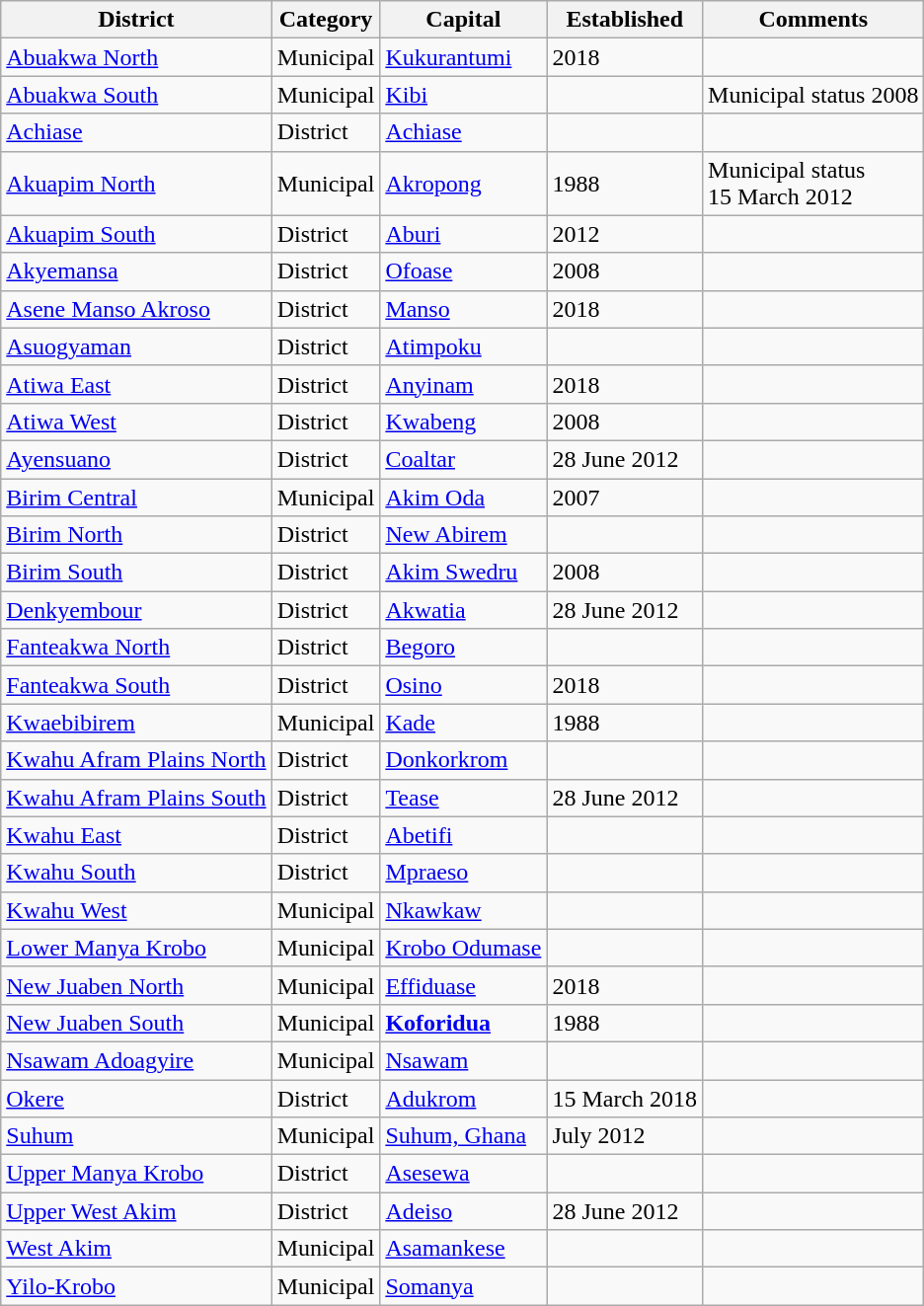<table class="wikitable sortable">
<tr>
<th>District</th>
<th>Category</th>
<th>Capital</th>
<th>Established</th>
<th>Comments</th>
</tr>
<tr>
<td><a href='#'>Abuakwa North</a></td>
<td>Municipal</td>
<td><a href='#'>Kukurantumi</a></td>
<td>2018</td>
<td></td>
</tr>
<tr>
<td><a href='#'>Abuakwa South</a></td>
<td>Municipal</td>
<td><a href='#'>Kibi</a></td>
<td></td>
<td>Municipal status 2008</td>
</tr>
<tr>
<td><a href='#'>Achiase</a></td>
<td>District</td>
<td><a href='#'>Achiase</a></td>
<td></td>
<td></td>
</tr>
<tr>
<td><a href='#'>Akuapim North</a></td>
<td>Municipal</td>
<td><a href='#'>Akropong</a></td>
<td>1988</td>
<td>Municipal status<br>15 March 2012</td>
</tr>
<tr>
<td><a href='#'>Akuapim South</a></td>
<td>District</td>
<td><a href='#'>Aburi</a></td>
<td>2012</td>
<td></td>
</tr>
<tr>
<td><a href='#'>Akyemansa</a></td>
<td>District</td>
<td><a href='#'>Ofoase</a></td>
<td>2008</td>
<td></td>
</tr>
<tr>
<td><a href='#'>Asene Manso Akroso</a></td>
<td>District</td>
<td><a href='#'>Manso</a></td>
<td>2018</td>
<td></td>
</tr>
<tr>
<td><a href='#'>Asuogyaman</a></td>
<td>District</td>
<td><a href='#'>Atimpoku</a></td>
<td></td>
<td></td>
</tr>
<tr>
<td><a href='#'>Atiwa East</a></td>
<td>District</td>
<td><a href='#'>Anyinam</a></td>
<td>2018</td>
<td></td>
</tr>
<tr>
<td><a href='#'>Atiwa West</a></td>
<td>District</td>
<td><a href='#'>Kwabeng</a></td>
<td>2008</td>
<td></td>
</tr>
<tr>
<td><a href='#'>Ayensuano</a></td>
<td>District</td>
<td><a href='#'>Coaltar</a></td>
<td>28 June 2012</td>
<td></td>
</tr>
<tr>
<td><a href='#'>Birim Central</a></td>
<td>Municipal</td>
<td><a href='#'>Akim Oda</a></td>
<td>2007</td>
<td></td>
</tr>
<tr>
<td><a href='#'>Birim North</a></td>
<td>District</td>
<td><a href='#'>New Abirem</a></td>
<td></td>
<td></td>
</tr>
<tr>
<td><a href='#'>Birim South</a></td>
<td>District</td>
<td><a href='#'>Akim Swedru</a></td>
<td>2008</td>
<td></td>
</tr>
<tr>
<td><a href='#'>Denkyembour</a></td>
<td>District</td>
<td><a href='#'>Akwatia</a></td>
<td>28 June 2012</td>
<td></td>
</tr>
<tr>
<td><a href='#'>Fanteakwa North</a></td>
<td>District</td>
<td><a href='#'>Begoro</a></td>
<td></td>
<td></td>
</tr>
<tr>
<td><a href='#'>Fanteakwa South</a></td>
<td>District</td>
<td><a href='#'>Osino</a></td>
<td>2018</td>
<td></td>
</tr>
<tr>
<td><a href='#'>Kwaebibirem</a></td>
<td>Municipal</td>
<td><a href='#'>Kade</a></td>
<td>1988</td>
<td></td>
</tr>
<tr>
<td><a href='#'>Kwahu Afram Plains North</a></td>
<td>District</td>
<td><a href='#'>Donkorkrom</a></td>
<td></td>
<td></td>
</tr>
<tr>
<td><a href='#'>Kwahu Afram Plains South</a></td>
<td>District</td>
<td><a href='#'>Tease</a></td>
<td>28 June 2012</td>
<td></td>
</tr>
<tr>
<td><a href='#'>Kwahu East</a></td>
<td>District</td>
<td><a href='#'>Abetifi</a></td>
<td></td>
<td></td>
</tr>
<tr>
<td><a href='#'>Kwahu South</a></td>
<td>District</td>
<td><a href='#'>Mpraeso</a></td>
<td></td>
<td></td>
</tr>
<tr>
<td><a href='#'>Kwahu West</a></td>
<td>Municipal</td>
<td><a href='#'>Nkawkaw</a></td>
<td></td>
<td></td>
</tr>
<tr>
<td><a href='#'>Lower Manya Krobo</a></td>
<td>Municipal</td>
<td><a href='#'>Krobo Odumase</a></td>
<td></td>
<td></td>
</tr>
<tr>
<td><a href='#'>New Juaben North</a></td>
<td>Municipal</td>
<td><a href='#'>Effiduase</a></td>
<td>2018</td>
<td></td>
</tr>
<tr>
<td><a href='#'>New Juaben South</a></td>
<td>Municipal</td>
<td><strong><a href='#'>Koforidua</a></strong></td>
<td>1988</td>
<td></td>
</tr>
<tr>
<td><a href='#'>Nsawam Adoagyire</a></td>
<td>Municipal</td>
<td><a href='#'>Nsawam</a></td>
<td></td>
<td></td>
</tr>
<tr>
<td><a href='#'>Okere</a></td>
<td>District</td>
<td><a href='#'>Adukrom</a></td>
<td>15 March 2018</td>
<td></td>
</tr>
<tr>
<td><a href='#'>Suhum</a></td>
<td>Municipal</td>
<td><a href='#'>Suhum, Ghana</a></td>
<td>July 2012</td>
<td></td>
</tr>
<tr>
<td><a href='#'>Upper Manya Krobo</a></td>
<td>District</td>
<td><a href='#'>Asesewa</a></td>
<td></td>
<td></td>
</tr>
<tr>
<td><a href='#'>Upper West Akim</a></td>
<td>District</td>
<td><a href='#'>Adeiso</a></td>
<td>28 June 2012</td>
<td></td>
</tr>
<tr>
<td><a href='#'>West Akim</a></td>
<td>Municipal</td>
<td><a href='#'>Asamankese</a></td>
<td></td>
<td></td>
</tr>
<tr>
<td><a href='#'>Yilo-Krobo</a></td>
<td>Municipal</td>
<td><a href='#'>Somanya</a></td>
<td></td>
<td></td>
</tr>
</table>
